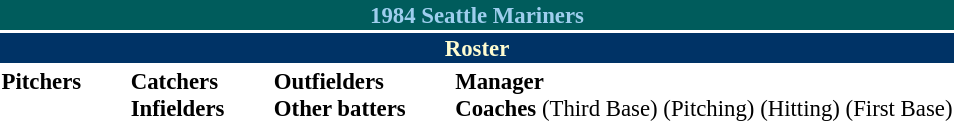<table class="toccolours" style="font-size: 95%;">
<tr>
<th colspan="10" style="background:#005c5c; color:#9eceee; text-align:center;">1984 Seattle Mariners</th>
</tr>
<tr>
<td colspan="10" style="background:#036; color:#fffdd0; text-align:center;"><strong>Roster</strong></td>
</tr>
<tr>
<td valign="top"><strong>Pitchers</strong><br>













</td>
<td style="width:25px;"></td>
<td valign="top"><strong>Catchers</strong><br>



<strong>Infielders</strong>








</td>
<td style="width:25px;"></td>
<td valign="top"><strong>Outfielders</strong><br>









<strong>Other batters</strong>

</td>
<td style="width:25px;"></td>
<td valign="top"><strong>Manager</strong><br>

<strong>Coaches</strong>
 (Third Base)
 (Pitching)
 (Hitting)
 (First Base)</td>
</tr>
</table>
